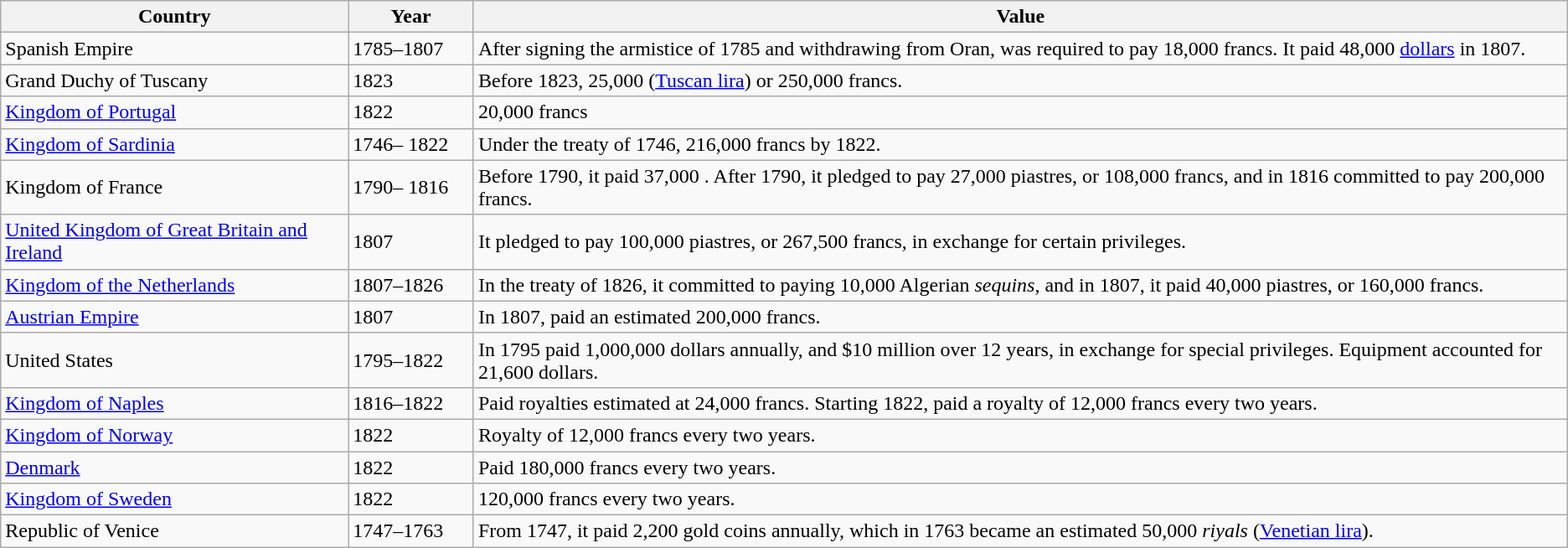<table class="wikitable">
<tr>
<th>Country</th>
<th width="8%">Year</th>
<th>Value</th>
</tr>
<tr>
<td>Spanish Empire</td>
<td>1785–1807</td>
<td>After signing the armistice of 1785 and withdrawing from Oran, was required to pay 18,000 francs. It paid 48,000 <a href='#'>dollars</a> in 1807.</td>
</tr>
<tr>
<td>Grand Duchy of Tuscany</td>
<td>1823</td>
<td>Before 1823, 25,000  (<a href='#'>Tuscan lira</a>) or 250,000 francs.</td>
</tr>
<tr>
<td><a href='#'>Kingdom of Portugal</a></td>
<td>1822</td>
<td>20,000 francs</td>
</tr>
<tr>
<td><a href='#'>Kingdom of Sardinia</a></td>
<td>1746– 1822</td>
<td>Under the treaty of 1746, 216,000 francs by 1822.</td>
</tr>
<tr>
<td>Kingdom of France</td>
<td>1790– 1816</td>
<td>Before 1790, it paid 37,000 . After 1790, it pledged to pay 27,000 piastres, or 108,000 francs, and in 1816 committed to pay 200,000 francs.</td>
</tr>
<tr>
<td><a href='#'>United Kingdom of Great Britain and Ireland</a></td>
<td>1807</td>
<td>It pledged to pay 100,000 piastres, or 267,500 francs, in exchange for certain privileges.</td>
</tr>
<tr>
<td><a href='#'>Kingdom of the Netherlands</a></td>
<td>1807–1826</td>
<td>In the treaty of 1826, it committed to paying 10,000 Algerian <em>sequins</em>, and in 1807, it paid 40,000 piastres, or 160,000 francs.</td>
</tr>
<tr>
<td><a href='#'>Austrian Empire</a></td>
<td>1807</td>
<td>In 1807, paid an estimated 200,000 francs.</td>
</tr>
<tr>
<td>United States</td>
<td>1795–1822</td>
<td>In 1795 paid 1,000,000 dollars annually, and $10 million over 12 years, in exchange for special privileges. Equipment accounted for 21,600 dollars.</td>
</tr>
<tr>
<td><a href='#'>Kingdom of Naples</a></td>
<td>1816–1822</td>
<td>Paid royalties estimated at 24,000 francs. Starting 1822, paid a royalty of 12,000 francs every two years.</td>
</tr>
<tr>
<td><a href='#'>Kingdom of Norway</a></td>
<td>1822</td>
<td>Royalty of 12,000 francs every two years.</td>
</tr>
<tr>
<td><a href='#'>Denmark</a></td>
<td>1822</td>
<td>Paid 180,000 francs every two years.</td>
</tr>
<tr>
<td><a href='#'>Kingdom of Sweden</a></td>
<td>1822</td>
<td>120,000 francs every two years.</td>
</tr>
<tr>
<td>Republic of Venice</td>
<td>1747–1763</td>
<td>From 1747, it paid 2,200 gold coins annually, which in 1763 became an estimated 50,000 <em>riyals</em> (<a href='#'>Venetian lira</a>).</td>
</tr>
</table>
